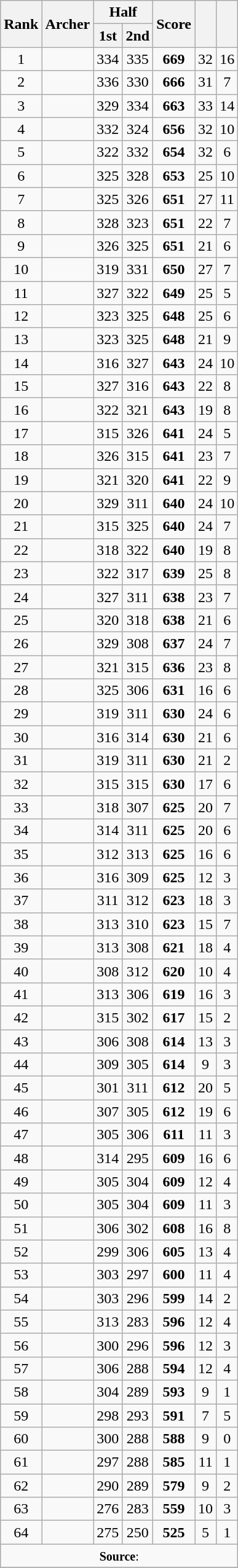<table class="wikitable sortable" style="text-align:center">
<tr>
<th rowspan="2">Rank</th>
<th rowspan="2">Archer</th>
<th colspan="2">Half</th>
<th rowspan="2">Score</th>
<th rowspan="2"></th>
<th rowspan="2"></th>
</tr>
<tr>
<th>1st</th>
<th>2nd</th>
</tr>
<tr>
<td>1</td>
<td align="left"></td>
<td>334</td>
<td>335</td>
<td><strong>669</strong></td>
<td>32</td>
<td>16</td>
</tr>
<tr>
<td>2</td>
<td align="left"></td>
<td>336</td>
<td>330</td>
<td><strong>666</strong></td>
<td>31</td>
<td>7</td>
</tr>
<tr>
<td>3</td>
<td align="left"></td>
<td>329</td>
<td>334</td>
<td><strong>663</strong></td>
<td>33</td>
<td>14</td>
</tr>
<tr>
<td>4</td>
<td align="left"></td>
<td>332</td>
<td>324</td>
<td><strong>656</strong></td>
<td>32</td>
<td>10</td>
</tr>
<tr>
<td>5</td>
<td align="left"></td>
<td>322</td>
<td>332</td>
<td><strong>654</strong></td>
<td>32</td>
<td>6</td>
</tr>
<tr>
<td>6</td>
<td align="left"></td>
<td>325</td>
<td>328</td>
<td><strong>653</strong></td>
<td>25</td>
<td>10</td>
</tr>
<tr>
<td>7</td>
<td align="left"></td>
<td>325</td>
<td>326</td>
<td><strong>651</strong></td>
<td>27</td>
<td>11</td>
</tr>
<tr>
<td>8</td>
<td align="left"></td>
<td>328</td>
<td>323</td>
<td><strong>651</strong></td>
<td>22</td>
<td>7</td>
</tr>
<tr>
<td>9</td>
<td align="left"></td>
<td>326</td>
<td>325</td>
<td><strong>651</strong></td>
<td>21</td>
<td>6</td>
</tr>
<tr>
<td>10</td>
<td align="left"></td>
<td>319</td>
<td>331</td>
<td><strong>650</strong></td>
<td>27</td>
<td>7</td>
</tr>
<tr>
<td>11</td>
<td align="left"></td>
<td>327</td>
<td>322</td>
<td><strong>649</strong></td>
<td>25</td>
<td>5</td>
</tr>
<tr>
<td>12</td>
<td align="left"></td>
<td>323</td>
<td>325</td>
<td><strong>648</strong></td>
<td>25</td>
<td>6</td>
</tr>
<tr>
<td>13</td>
<td align="left"></td>
<td>323</td>
<td>325</td>
<td><strong>648</strong></td>
<td>21</td>
<td>9</td>
</tr>
<tr>
<td>14</td>
<td align="left"></td>
<td>316</td>
<td>327</td>
<td><strong>643</strong></td>
<td>24</td>
<td>10</td>
</tr>
<tr>
<td>15</td>
<td align="left"></td>
<td>327</td>
<td>316</td>
<td><strong>643</strong></td>
<td>22</td>
<td>8</td>
</tr>
<tr>
<td>16</td>
<td align="left"></td>
<td>322</td>
<td>321</td>
<td><strong>643</strong></td>
<td>19</td>
<td>8</td>
</tr>
<tr>
<td>17</td>
<td align="left"></td>
<td>315</td>
<td>326</td>
<td><strong>641</strong></td>
<td>24</td>
<td>5</td>
</tr>
<tr>
<td>18</td>
<td align="left"></td>
<td>326</td>
<td>315</td>
<td><strong>641</strong></td>
<td>23</td>
<td>7</td>
</tr>
<tr>
<td>19</td>
<td align="left"></td>
<td>321</td>
<td>320</td>
<td><strong>641</strong></td>
<td>22</td>
<td>9</td>
</tr>
<tr>
<td>20</td>
<td align="left"></td>
<td>329</td>
<td>311</td>
<td><strong>640</strong></td>
<td>24</td>
<td>10</td>
</tr>
<tr>
<td>21</td>
<td align="left"></td>
<td>315</td>
<td>325</td>
<td><strong>640</strong></td>
<td>24</td>
<td>7</td>
</tr>
<tr>
<td>22</td>
<td align="left"></td>
<td>318</td>
<td>322</td>
<td><strong>640</strong></td>
<td>19</td>
<td>8</td>
</tr>
<tr>
<td>23</td>
<td align="left"></td>
<td>322</td>
<td>317</td>
<td><strong>639</strong></td>
<td>25</td>
<td>8</td>
</tr>
<tr>
<td>24</td>
<td align="left"></td>
<td>327</td>
<td>311</td>
<td><strong>638</strong></td>
<td>23</td>
<td>7</td>
</tr>
<tr>
<td>25</td>
<td align="left"></td>
<td>320</td>
<td>318</td>
<td><strong>638</strong></td>
<td>21</td>
<td>6</td>
</tr>
<tr>
<td>26</td>
<td align="left"></td>
<td>329</td>
<td>308</td>
<td><strong>637</strong></td>
<td>24</td>
<td>7</td>
</tr>
<tr>
<td>27</td>
<td align="left"></td>
<td>321</td>
<td>315</td>
<td><strong>636</strong></td>
<td>23</td>
<td>8</td>
</tr>
<tr>
<td>28</td>
<td align="left"></td>
<td>325</td>
<td>306</td>
<td><strong>631</strong></td>
<td>16</td>
<td>6</td>
</tr>
<tr>
<td>29</td>
<td align="left"></td>
<td>319</td>
<td>311</td>
<td><strong>630</strong></td>
<td>24</td>
<td>6</td>
</tr>
<tr>
<td>30</td>
<td align="left"></td>
<td>316</td>
<td>314</td>
<td><strong>630</strong></td>
<td>21</td>
<td>6</td>
</tr>
<tr>
<td>31</td>
<td align="left"></td>
<td>319</td>
<td>311</td>
<td><strong>630</strong></td>
<td>21</td>
<td>2</td>
</tr>
<tr>
<td>32</td>
<td align="left"></td>
<td>315</td>
<td>315</td>
<td><strong>630</strong></td>
<td>17</td>
<td>6</td>
</tr>
<tr>
<td>33</td>
<td align="left"></td>
<td>318</td>
<td>307</td>
<td><strong>625</strong></td>
<td>20</td>
<td>7</td>
</tr>
<tr>
<td>34</td>
<td align="left"></td>
<td>314</td>
<td>311</td>
<td><strong>625</strong></td>
<td>20</td>
<td>6</td>
</tr>
<tr>
<td>35</td>
<td align="left"></td>
<td>312</td>
<td>313</td>
<td><strong>625</strong></td>
<td>16</td>
<td>6</td>
</tr>
<tr>
<td>36</td>
<td align="left"></td>
<td>316</td>
<td>309</td>
<td><strong>625</strong></td>
<td>12</td>
<td>3</td>
</tr>
<tr>
<td>37</td>
<td align="left"></td>
<td>311</td>
<td>312</td>
<td><strong>623</strong></td>
<td>18</td>
<td>3</td>
</tr>
<tr>
<td>38</td>
<td align="left"></td>
<td>313</td>
<td>310</td>
<td><strong>623</strong></td>
<td>15</td>
<td>7</td>
</tr>
<tr>
<td>39</td>
<td align="left"></td>
<td>313</td>
<td>308</td>
<td><strong>621</strong></td>
<td>18</td>
<td>4</td>
</tr>
<tr>
<td>40</td>
<td align="left"></td>
<td>308</td>
<td>312</td>
<td><strong>620</strong></td>
<td>10</td>
<td>4</td>
</tr>
<tr>
<td>41</td>
<td align="left"></td>
<td>313</td>
<td>306</td>
<td><strong>619</strong></td>
<td>16</td>
<td>3</td>
</tr>
<tr>
<td>42</td>
<td align="left"></td>
<td>315</td>
<td>302</td>
<td><strong>617</strong></td>
<td>15</td>
<td>2</td>
</tr>
<tr>
<td>43</td>
<td align="left"></td>
<td>306</td>
<td>308</td>
<td><strong>614</strong></td>
<td>13</td>
<td>3</td>
</tr>
<tr>
<td>44</td>
<td align="left"></td>
<td>309</td>
<td>305</td>
<td><strong>614</strong></td>
<td>9</td>
<td>3</td>
</tr>
<tr>
<td>45</td>
<td align="left"></td>
<td>301</td>
<td>311</td>
<td><strong>612</strong></td>
<td>20</td>
<td>5</td>
</tr>
<tr>
<td>46</td>
<td align="left"></td>
<td>307</td>
<td>305</td>
<td><strong>612</strong></td>
<td>19</td>
<td>6</td>
</tr>
<tr>
<td>47</td>
<td align="left"></td>
<td>305</td>
<td>306</td>
<td><strong>611</strong></td>
<td>11</td>
<td>3</td>
</tr>
<tr>
<td>48</td>
<td align="left"></td>
<td>314</td>
<td>295</td>
<td><strong>609</strong></td>
<td>16</td>
<td>6</td>
</tr>
<tr>
<td>49</td>
<td align="left"></td>
<td>305</td>
<td>304</td>
<td><strong>609</strong></td>
<td>12</td>
<td>4</td>
</tr>
<tr>
<td>50</td>
<td align="left"></td>
<td>305</td>
<td>304</td>
<td><strong>609</strong></td>
<td>11</td>
<td>3</td>
</tr>
<tr>
<td>51</td>
<td align="left"></td>
<td>306</td>
<td>302</td>
<td><strong>608</strong></td>
<td>16</td>
<td>8</td>
</tr>
<tr>
<td>52</td>
<td align="left"></td>
<td>299</td>
<td>306</td>
<td><strong>605</strong></td>
<td>13</td>
<td>4</td>
</tr>
<tr>
<td>53</td>
<td align="left"></td>
<td>303</td>
<td>297</td>
<td><strong>600</strong></td>
<td>11</td>
<td>4</td>
</tr>
<tr>
<td>54</td>
<td align="left"></td>
<td>303</td>
<td>296</td>
<td><strong>599</strong></td>
<td>14</td>
<td>2</td>
</tr>
<tr>
<td>55</td>
<td align="left"></td>
<td>313</td>
<td>283</td>
<td><strong>596</strong></td>
<td>12</td>
<td>4</td>
</tr>
<tr>
<td>56</td>
<td align="left"></td>
<td>300</td>
<td>296</td>
<td><strong>596</strong></td>
<td>12</td>
<td>3</td>
</tr>
<tr>
<td>57</td>
<td align="left"></td>
<td>306</td>
<td>288</td>
<td><strong>594</strong></td>
<td>12</td>
<td>4</td>
</tr>
<tr>
<td>58</td>
<td align="left"></td>
<td>304</td>
<td>289</td>
<td><strong>593</strong></td>
<td>9</td>
<td>1</td>
</tr>
<tr>
<td>59</td>
<td align="left"></td>
<td>298</td>
<td>293</td>
<td><strong>591</strong></td>
<td>7</td>
<td>5</td>
</tr>
<tr>
<td>60</td>
<td align="left"></td>
<td>300</td>
<td>288</td>
<td><strong>588</strong></td>
<td>9</td>
<td>0</td>
</tr>
<tr>
<td>61</td>
<td align="left"></td>
<td>297</td>
<td>288</td>
<td><strong>585</strong></td>
<td>11</td>
<td>1</td>
</tr>
<tr>
<td>62</td>
<td align="left"></td>
<td>290</td>
<td>289</td>
<td><strong>579</strong></td>
<td>9</td>
<td>2</td>
</tr>
<tr>
<td>63</td>
<td align="left"></td>
<td>276</td>
<td>283</td>
<td><strong>559</strong></td>
<td>10</td>
<td>3</td>
</tr>
<tr>
<td>64</td>
<td align="left"></td>
<td>275</td>
<td>250</td>
<td><strong>525</strong></td>
<td>5</td>
<td>1</td>
</tr>
<tr>
<td colspan="8"><small><strong>Source</strong>:</small></td>
</tr>
<tr>
</tr>
</table>
